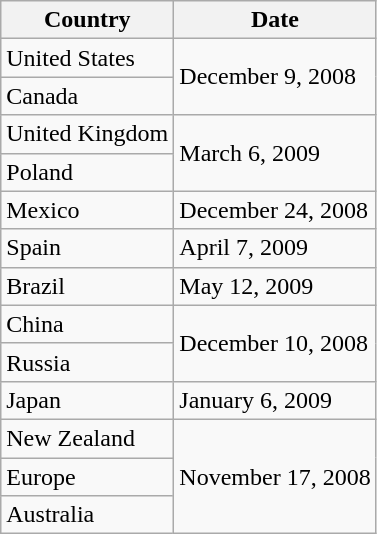<table class="wikitable">
<tr>
<th>Country</th>
<th>Date</th>
</tr>
<tr>
<td>United States</td>
<td rowspan="2">December 9, 2008</td>
</tr>
<tr>
<td>Canada</td>
</tr>
<tr>
<td>United Kingdom</td>
<td rowspan="2">March 6, 2009</td>
</tr>
<tr>
<td>Poland</td>
</tr>
<tr>
<td>Mexico</td>
<td>December 24, 2008</td>
</tr>
<tr>
<td>Spain</td>
<td>April 7, 2009</td>
</tr>
<tr>
<td>Brazil</td>
<td>May 12, 2009</td>
</tr>
<tr>
<td>China</td>
<td rowspan="2">December 10, 2008</td>
</tr>
<tr>
<td>Russia</td>
</tr>
<tr>
<td>Japan</td>
<td>January 6, 2009</td>
</tr>
<tr>
<td>New Zealand</td>
<td rowspan="3">November 17, 2008</td>
</tr>
<tr>
<td>Europe</td>
</tr>
<tr>
<td>Australia</td>
</tr>
</table>
